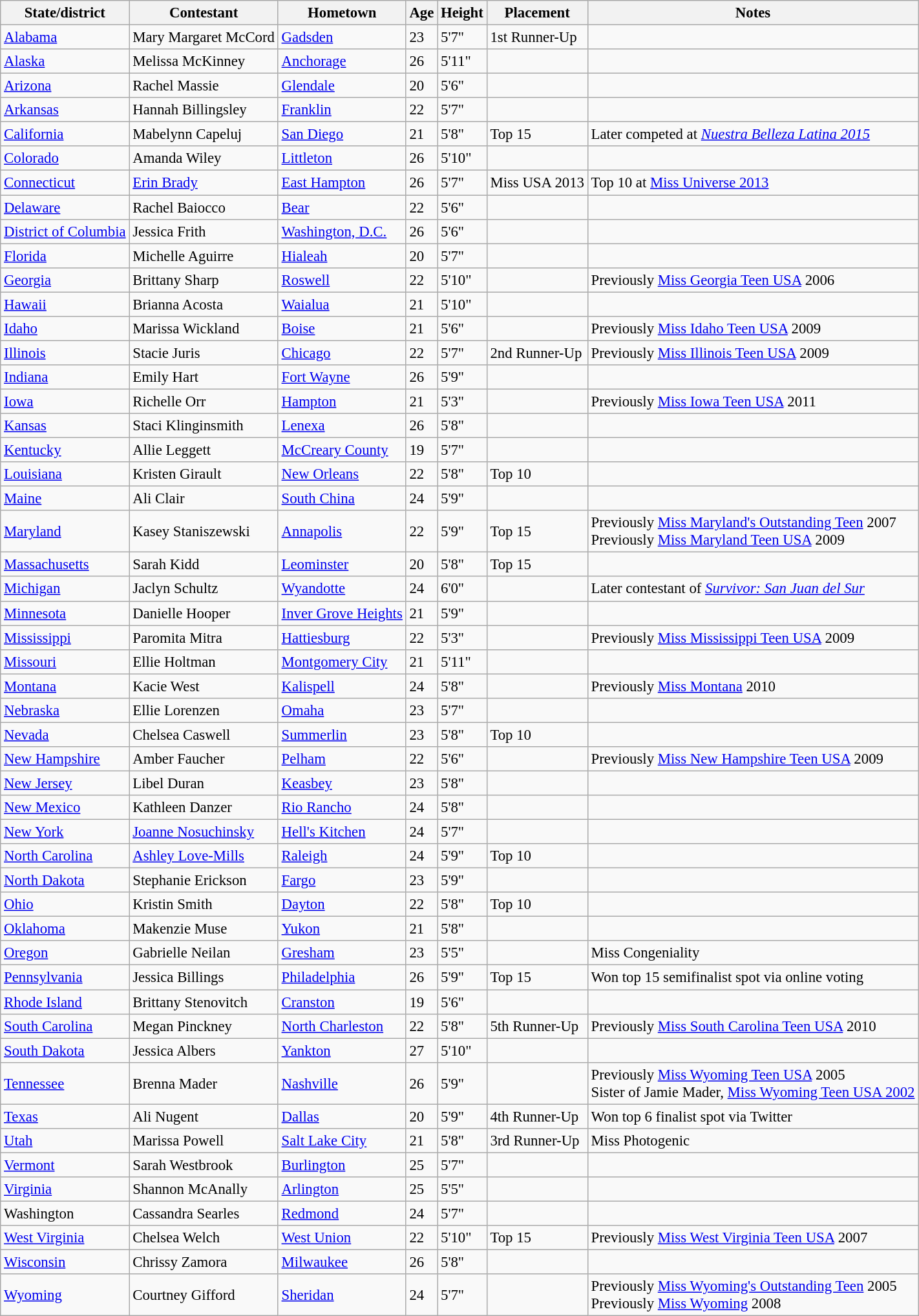<table class="wikitable sortable" style="font-size: 95%;">
<tr>
<th>State/district</th>
<th>Contestant</th>
<th>Hometown</th>
<th>Age</th>
<th>Height</th>
<th>Placement</th>
<th>Notes</th>
</tr>
<tr>
<td><a href='#'>Alabama</a></td>
<td>Mary Margaret McCord</td>
<td><a href='#'>Gadsden</a></td>
<td>23</td>
<td>5'7"</td>
<td>1st Runner-Up</td>
<td></td>
</tr>
<tr>
<td><a href='#'>Alaska</a></td>
<td>Melissa McKinney</td>
<td><a href='#'>Anchorage</a></td>
<td>26</td>
<td>5'11"</td>
<td></td>
<td></td>
</tr>
<tr>
<td><a href='#'>Arizona</a></td>
<td>Rachel Massie</td>
<td><a href='#'>Glendale</a></td>
<td>20</td>
<td>5'6"</td>
<td></td>
<td></td>
</tr>
<tr>
<td><a href='#'>Arkansas</a></td>
<td>Hannah Billingsley</td>
<td><a href='#'>Franklin</a></td>
<td>22</td>
<td>5'7"</td>
<td></td>
<td></td>
</tr>
<tr>
<td><a href='#'>California</a></td>
<td>Mabelynn Capeluj</td>
<td><a href='#'>San Diego</a></td>
<td>21</td>
<td>5'8"</td>
<td>Top 15</td>
<td>Later competed at <em><a href='#'>Nuestra Belleza Latina 2015</a></em></td>
</tr>
<tr>
<td><a href='#'>Colorado</a></td>
<td>Amanda Wiley</td>
<td><a href='#'>Littleton</a></td>
<td>26</td>
<td>5'10"</td>
<td></td>
<td></td>
</tr>
<tr>
<td><a href='#'>Connecticut</a></td>
<td><a href='#'>Erin Brady</a></td>
<td><a href='#'>East Hampton</a></td>
<td>26</td>
<td>5'7"</td>
<td>Miss USA 2013</td>
<td>Top 10 at <a href='#'>Miss Universe 2013</a></td>
</tr>
<tr>
<td><a href='#'>Delaware</a></td>
<td>Rachel Baiocco</td>
<td><a href='#'>Bear</a></td>
<td>22</td>
<td>5'6"</td>
<td></td>
<td></td>
</tr>
<tr>
<td><a href='#'>District of Columbia</a></td>
<td>Jessica Frith</td>
<td><a href='#'>Washington, D.C.</a></td>
<td>26</td>
<td>5'6"</td>
<td></td>
<td></td>
</tr>
<tr>
<td><a href='#'>Florida</a></td>
<td>Michelle Aguirre</td>
<td><a href='#'>Hialeah</a></td>
<td>20</td>
<td>5'7"</td>
<td></td>
<td></td>
</tr>
<tr>
<td><a href='#'>Georgia</a></td>
<td>Brittany Sharp</td>
<td><a href='#'>Roswell</a></td>
<td>22</td>
<td>5'10"</td>
<td></td>
<td>Previously <a href='#'>Miss Georgia Teen USA</a> 2006</td>
</tr>
<tr>
<td><a href='#'>Hawaii</a></td>
<td>Brianna Acosta</td>
<td><a href='#'>Waialua</a></td>
<td>21</td>
<td>5'10"</td>
<td></td>
<td></td>
</tr>
<tr>
<td><a href='#'>Idaho</a></td>
<td>Marissa Wickland</td>
<td><a href='#'>Boise</a></td>
<td>21</td>
<td>5'6"</td>
<td></td>
<td>Previously <a href='#'>Miss Idaho Teen USA</a> 2009</td>
</tr>
<tr>
<td><a href='#'>Illinois</a></td>
<td>Stacie Juris</td>
<td><a href='#'>Chicago</a></td>
<td>22</td>
<td>5'7"</td>
<td>2nd Runner-Up</td>
<td>Previously <a href='#'>Miss Illinois Teen USA</a> 2009</td>
</tr>
<tr>
<td><a href='#'>Indiana</a></td>
<td>Emily Hart</td>
<td><a href='#'>Fort Wayne</a></td>
<td>26</td>
<td>5'9"</td>
<td></td>
<td></td>
</tr>
<tr>
<td><a href='#'>Iowa</a></td>
<td>Richelle Orr</td>
<td><a href='#'>Hampton</a></td>
<td>21</td>
<td>5'3"</td>
<td></td>
<td>Previously <a href='#'>Miss Iowa Teen USA</a> 2011</td>
</tr>
<tr>
<td><a href='#'>Kansas</a></td>
<td>Staci Klinginsmith</td>
<td><a href='#'>Lenexa</a></td>
<td>26</td>
<td>5'8"</td>
<td></td>
<td></td>
</tr>
<tr>
<td><a href='#'>Kentucky</a></td>
<td>Allie Leggett</td>
<td><a href='#'>McCreary County</a></td>
<td>19</td>
<td>5'7"</td>
<td></td>
<td></td>
</tr>
<tr>
<td><a href='#'>Louisiana</a></td>
<td>Kristen Girault</td>
<td><a href='#'>New Orleans</a></td>
<td>22</td>
<td>5'8"</td>
<td>Top 10</td>
<td></td>
</tr>
<tr>
<td><a href='#'>Maine</a></td>
<td>Ali Clair</td>
<td><a href='#'>South China</a></td>
<td>24</td>
<td>5'9"</td>
<td></td>
<td></td>
</tr>
<tr>
<td><a href='#'>Maryland</a></td>
<td>Kasey Staniszewski</td>
<td><a href='#'>Annapolis</a></td>
<td>22</td>
<td>5'9"</td>
<td>Top 15</td>
<td>Previously <a href='#'>Miss Maryland's Outstanding Teen</a> 2007<br>Previously <a href='#'>Miss Maryland Teen USA</a> 2009</td>
</tr>
<tr>
<td><a href='#'>Massachusetts</a></td>
<td>Sarah Kidd</td>
<td><a href='#'>Leominster</a></td>
<td>20</td>
<td>5'8"</td>
<td>Top 15</td>
<td></td>
</tr>
<tr>
<td><a href='#'>Michigan</a></td>
<td>Jaclyn Schultz</td>
<td><a href='#'>Wyandotte</a></td>
<td>24</td>
<td>6'0"</td>
<td></td>
<td>Later contestant of <em><a href='#'>Survivor: San Juan del Sur</a></em></td>
</tr>
<tr>
<td><a href='#'>Minnesota</a></td>
<td>Danielle Hooper</td>
<td><a href='#'>Inver Grove Heights</a></td>
<td>21</td>
<td>5'9"</td>
<td></td>
<td></td>
</tr>
<tr>
<td><a href='#'>Mississippi</a></td>
<td>Paromita Mitra</td>
<td><a href='#'>Hattiesburg</a></td>
<td>22</td>
<td>5'3"</td>
<td></td>
<td>Previously <a href='#'>Miss Mississippi Teen USA</a> 2009</td>
</tr>
<tr>
<td><a href='#'>Missouri</a></td>
<td>Ellie Holtman</td>
<td><a href='#'>Montgomery City</a></td>
<td>21</td>
<td>5'11"</td>
<td></td>
<td></td>
</tr>
<tr>
<td><a href='#'>Montana</a></td>
<td>Kacie West</td>
<td><a href='#'>Kalispell</a></td>
<td>24</td>
<td>5'8"</td>
<td></td>
<td>Previously <a href='#'>Miss Montana</a> 2010</td>
</tr>
<tr>
<td><a href='#'>Nebraska</a></td>
<td>Ellie Lorenzen</td>
<td><a href='#'>Omaha</a></td>
<td>23</td>
<td>5'7"</td>
<td></td>
<td></td>
</tr>
<tr>
<td><a href='#'>Nevada</a></td>
<td>Chelsea Caswell</td>
<td><a href='#'>Summerlin</a></td>
<td>23</td>
<td>5'8"</td>
<td>Top 10</td>
<td></td>
</tr>
<tr>
<td><a href='#'>New Hampshire</a></td>
<td>Amber Faucher</td>
<td><a href='#'>Pelham</a></td>
<td>22</td>
<td>5'6"</td>
<td></td>
<td>Previously <a href='#'>Miss New Hampshire Teen USA</a> 2009</td>
</tr>
<tr>
<td><a href='#'>New Jersey</a></td>
<td>Libel Duran</td>
<td><a href='#'>Keasbey</a></td>
<td>23</td>
<td>5'8"</td>
<td></td>
<td></td>
</tr>
<tr>
<td><a href='#'>New Mexico</a></td>
<td>Kathleen Danzer</td>
<td><a href='#'>Rio Rancho</a></td>
<td>24</td>
<td>5'8"</td>
<td></td>
<td></td>
</tr>
<tr>
<td><a href='#'>New York</a></td>
<td><a href='#'>Joanne Nosuchinsky</a></td>
<td><a href='#'>Hell's Kitchen</a></td>
<td>24</td>
<td>5'7"</td>
<td></td>
<td></td>
</tr>
<tr>
<td><a href='#'>North Carolina</a></td>
<td><a href='#'>Ashley Love-Mills</a></td>
<td><a href='#'>Raleigh</a></td>
<td>24</td>
<td>5'9"</td>
<td>Top 10</td>
<td></td>
</tr>
<tr>
<td><a href='#'>North Dakota</a></td>
<td>Stephanie Erickson</td>
<td><a href='#'>Fargo</a></td>
<td>23</td>
<td>5'9"</td>
<td></td>
<td></td>
</tr>
<tr>
<td><a href='#'>Ohio</a></td>
<td>Kristin Smith</td>
<td><a href='#'>Dayton</a></td>
<td>22</td>
<td>5'8"</td>
<td>Top 10</td>
<td></td>
</tr>
<tr>
<td><a href='#'>Oklahoma</a></td>
<td>Makenzie Muse</td>
<td><a href='#'>Yukon</a></td>
<td>21</td>
<td>5'8"</td>
<td></td>
<td></td>
</tr>
<tr>
<td><a href='#'>Oregon</a></td>
<td>Gabrielle Neilan</td>
<td><a href='#'>Gresham</a></td>
<td>23</td>
<td>5'5"</td>
<td></td>
<td>Miss Congeniality</td>
</tr>
<tr>
<td><a href='#'>Pennsylvania</a></td>
<td>Jessica Billings</td>
<td><a href='#'>Philadelphia</a></td>
<td>26</td>
<td>5'9"</td>
<td>Top 15</td>
<td>Won top 15 semifinalist spot via online voting</td>
</tr>
<tr>
<td><a href='#'>Rhode Island</a></td>
<td>Brittany Stenovitch</td>
<td><a href='#'>Cranston</a></td>
<td>19</td>
<td>5'6"</td>
<td></td>
<td></td>
</tr>
<tr>
<td><a href='#'>South Carolina</a></td>
<td>Megan Pinckney</td>
<td><a href='#'>North Charleston</a></td>
<td>22</td>
<td>5'8"</td>
<td>5th Runner-Up</td>
<td>Previously <a href='#'>Miss South Carolina Teen USA</a> 2010</td>
</tr>
<tr>
<td><a href='#'>South Dakota</a></td>
<td>Jessica Albers</td>
<td><a href='#'>Yankton</a></td>
<td>27</td>
<td>5'10"</td>
<td></td>
<td></td>
</tr>
<tr>
<td><a href='#'>Tennessee</a></td>
<td>Brenna Mader</td>
<td><a href='#'>Nashville</a></td>
<td>26</td>
<td>5'9"</td>
<td></td>
<td>Previously <a href='#'>Miss Wyoming Teen USA</a> 2005<br>Sister of Jamie Mader, <a href='#'>Miss Wyoming Teen USA 2002</a></td>
</tr>
<tr>
<td><a href='#'>Texas</a></td>
<td>Ali Nugent</td>
<td><a href='#'>Dallas</a></td>
<td>20</td>
<td>5'9"</td>
<td>4th Runner-Up</td>
<td>Won top 6 finalist spot via Twitter</td>
</tr>
<tr>
<td><a href='#'>Utah</a></td>
<td>Marissa Powell</td>
<td><a href='#'>Salt Lake City</a></td>
<td>21</td>
<td>5'8"</td>
<td>3rd Runner-Up</td>
<td>Miss Photogenic</td>
</tr>
<tr>
<td><a href='#'>Vermont</a></td>
<td>Sarah Westbrook</td>
<td><a href='#'>Burlington</a></td>
<td>25</td>
<td>5'7"</td>
<td></td>
<td></td>
</tr>
<tr>
<td><a href='#'>Virginia</a></td>
<td>Shannon McAnally</td>
<td><a href='#'>Arlington</a></td>
<td>25</td>
<td>5'5"</td>
<td></td>
<td></td>
</tr>
<tr>
<td>Washington</td>
<td>Cassandra Searles</td>
<td><a href='#'>Redmond</a></td>
<td>24</td>
<td>5'7"</td>
<td></td>
<td></td>
</tr>
<tr>
<td><a href='#'>West Virginia</a></td>
<td>Chelsea Welch</td>
<td><a href='#'>West Union</a></td>
<td>22</td>
<td>5'10"</td>
<td>Top 15</td>
<td>Previously <a href='#'>Miss West Virginia Teen USA</a> 2007</td>
</tr>
<tr>
<td><a href='#'>Wisconsin</a></td>
<td>Chrissy Zamora</td>
<td><a href='#'>Milwaukee</a></td>
<td>26</td>
<td>5'8"</td>
<td></td>
<td></td>
</tr>
<tr>
<td><a href='#'>Wyoming</a></td>
<td>Courtney Gifford</td>
<td><a href='#'>Sheridan</a></td>
<td>24</td>
<td>5'7"</td>
<td></td>
<td>Previously <a href='#'>Miss Wyoming's Outstanding Teen</a> 2005<br>Previously <a href='#'>Miss Wyoming</a> 2008</td>
</tr>
</table>
